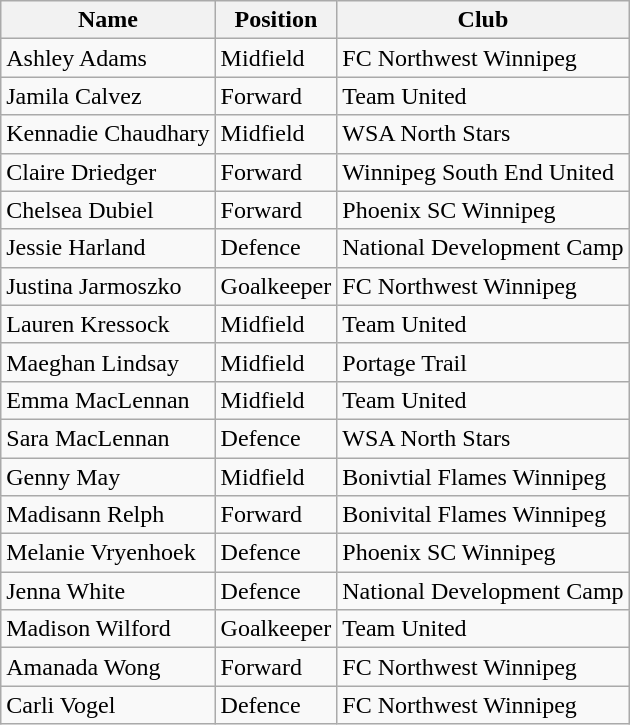<table class="wikitable">
<tr>
<th>Name</th>
<th>Position</th>
<th>Club</th>
</tr>
<tr>
<td>Ashley Adams</td>
<td>Midfield</td>
<td>FC Northwest Winnipeg</td>
</tr>
<tr>
<td>Jamila Calvez</td>
<td>Forward</td>
<td>Team United</td>
</tr>
<tr>
<td>Kennadie Chaudhary</td>
<td>Midfield</td>
<td>WSA North Stars</td>
</tr>
<tr>
<td>Claire Driedger</td>
<td>Forward</td>
<td>Winnipeg South End United</td>
</tr>
<tr>
<td>Chelsea Dubiel</td>
<td>Forward</td>
<td>Phoenix SC Winnipeg</td>
</tr>
<tr>
<td>Jessie Harland</td>
<td>Defence</td>
<td>National Development Camp</td>
</tr>
<tr>
<td>Justina Jarmoszko</td>
<td>Goalkeeper</td>
<td>FC Northwest Winnipeg</td>
</tr>
<tr>
<td>Lauren Kressock</td>
<td>Midfield</td>
<td>Team United</td>
</tr>
<tr>
<td>Maeghan Lindsay</td>
<td>Midfield</td>
<td>Portage Trail</td>
</tr>
<tr>
<td>Emma MacLennan</td>
<td>Midfield</td>
<td>Team United</td>
</tr>
<tr>
<td>Sara MacLennan</td>
<td>Defence</td>
<td>WSA North Stars</td>
</tr>
<tr>
<td>Genny May</td>
<td>Midfield</td>
<td>Bonivtial Flames Winnipeg</td>
</tr>
<tr>
<td>Madisann Relph</td>
<td>Forward</td>
<td>Bonivital Flames Winnipeg</td>
</tr>
<tr>
<td>Melanie Vryenhoek</td>
<td>Defence</td>
<td>Phoenix SC Winnipeg</td>
</tr>
<tr>
<td>Jenna White</td>
<td>Defence</td>
<td>National Development Camp</td>
</tr>
<tr>
<td>Madison Wilford</td>
<td>Goalkeeper</td>
<td>Team United</td>
</tr>
<tr>
<td>Amanada Wong</td>
<td>Forward</td>
<td>FC Northwest Winnipeg</td>
</tr>
<tr>
<td>Carli Vogel</td>
<td>Defence</td>
<td>FC Northwest Winnipeg</td>
</tr>
</table>
